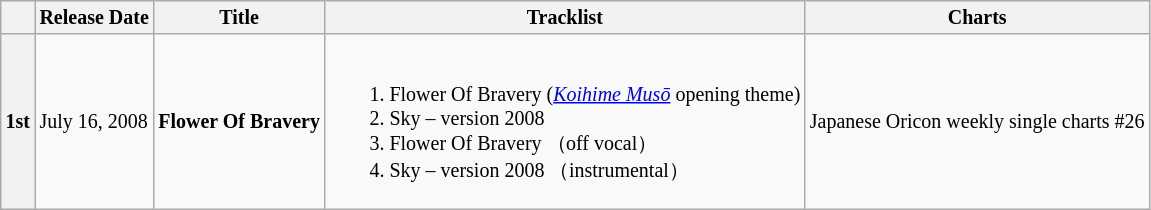<table class="wikitable" style="font-size:smaller">
<tr>
<th> </th>
<th>Release Date</th>
<th>Title</th>
<th>Tracklist</th>
<th>Charts</th>
</tr>
<tr>
<th>1st</th>
<td>July 16, 2008</td>
<td><strong>Flower Of Bravery</strong></td>
<td><br><ol><li>Flower Of Bravery (<em><a href='#'>Koihime Musō</a></em> opening theme)</li><li>Sky – version 2008</li><li>Flower Of Bravery （off vocal）</li><li>Sky – version 2008 （instrumental）</li></ol></td>
<td>Japanese Oricon weekly single charts #26</td>
</tr>
</table>
